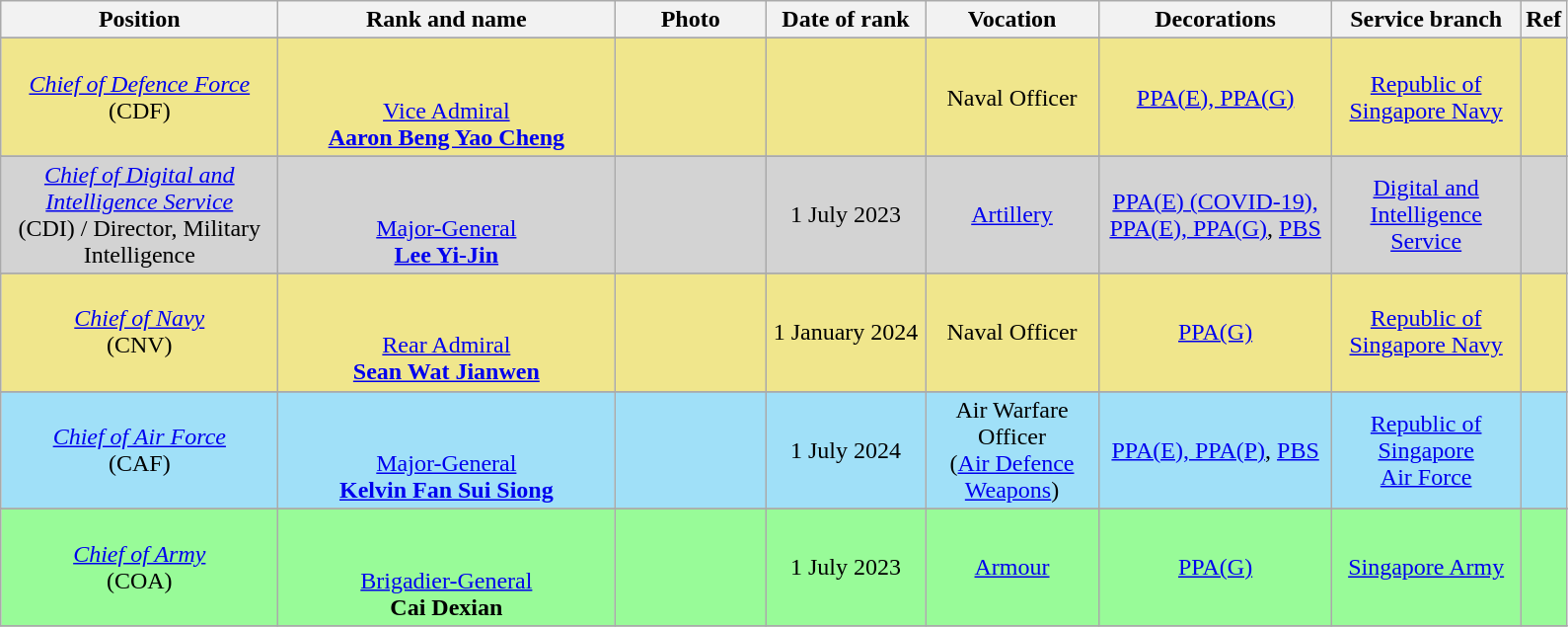<table class="wikitable" style="text-align:center">
<tr>
<th width="180">Position</th>
<th width="220">Rank and name</th>
<th width="95">Photo</th>
<th width="100">Date of rank</th>
<th width="110">Vocation</th>
<th width="150">Decorations</th>
<th width="120">Service branch</th>
<th width="8">Ref</th>
</tr>
<tr>
</tr>
<tr style="background:#F0E68C;">
<td><a href='#'><em>Chief of Defence Force</em></a><br>(CDF)</td>
<td><br><br><a href='#'>Vice Admiral</a><br><strong><a href='#'>Aaron Beng Yao Cheng</a></strong></td>
<td></td>
<td></td>
<td>Naval Officer</td>
<td><a href='#'>PPA(E), PPA(G)</a></td>
<td><a href='#'>Republic of Singapore Navy</a></td>
<td></td>
</tr>
<tr>
</tr>
<tr style="background:#D3D3D3;">
<td><a href='#'><em>Chief of Digital and Intelligence Service</em></a><br>(CDI) / Director, Military Intelligence</td>
<td><br><br><a href='#'>Major-General</a> <br><strong><a href='#'>Lee Yi-Jin</a></strong></td>
<td></td>
<td>1 July 2023</td>
<td><a href='#'>Artillery</a></td>
<td><a href='#'>PPA(E) (COVID-19), PPA(E), PPA(G)</a>, <a href='#'>PBS</a></td>
<td><a href='#'>Digital and Intelligence Service</a></td>
<td></td>
</tr>
<tr>
</tr>
<tr style="background:#F0E68C;">
<td><a href='#'><em>Chief of Navy</em></a><br>(CNV)</td>
<td><br><br><a href='#'>Rear Admiral</a><br><strong><a href='#'>Sean Wat Jianwen</a></strong></td>
<td></td>
<td>1 January 2024</td>
<td>Naval Officer</td>
<td><a href='#'>PPA(G)</a></td>
<td><a href='#'>Republic of Singapore Navy</a></td>
<td></td>
</tr>
<tr>
</tr>
<tr style="background:#A0E0F8;">
<td><a href='#'><em>Chief of Air Force</em></a><br>(CAF)</td>
<td><br><br><a href='#'>Major-General</a><br><strong><a href='#'>Kelvin Fan Sui Siong</a></strong></td>
<td></td>
<td>1 July 2024</td>
<td>Air Warfare Officer<br>(<a href='#'>Air Defence Weapons</a>)</td>
<td><a href='#'>PPA(E), PPA(P)</a>, <a href='#'>PBS</a></td>
<td><a href='#'>Republic of Singapore<br>Air Force</a></td>
<td></td>
</tr>
<tr>
</tr>
<tr style="background:#98FB98;">
<td><a href='#'><em>Chief of Army</em></a><br>(COA)</td>
<td><br><br><a href='#'>Brigadier-General</a><br><strong>Cai Dexian</strong></td>
<td></td>
<td>1 July 2023</td>
<td><a href='#'>Armour</a></td>
<td><a href='#'>PPA(G)</a></td>
<td><a href='#'>Singapore Army</a></td>
<td></td>
</tr>
<tr>
</tr>
</table>
